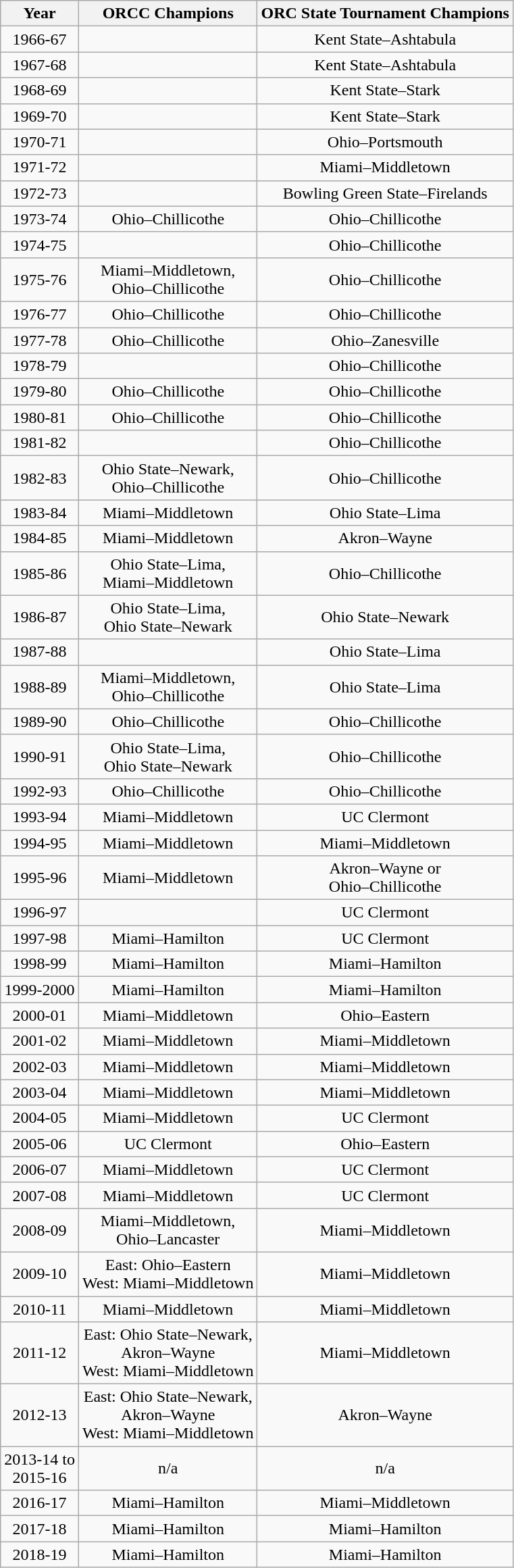<table class="wikitable" style=text-align:center;">
<tr>
<th>Year</th>
<th>ORCC Champions</th>
<th>ORC State Tournament Champions</th>
</tr>
<tr>
<td>1966-67</td>
<td></td>
<td>Kent State–Ashtabula</td>
</tr>
<tr>
<td>1967-68</td>
<td></td>
<td>Kent State–Ashtabula</td>
</tr>
<tr>
<td>1968-69</td>
<td></td>
<td>Kent State–Stark</td>
</tr>
<tr>
<td>1969-70</td>
<td></td>
<td>Kent State–Stark</td>
</tr>
<tr>
<td>1970-71</td>
<td></td>
<td>Ohio–Portsmouth</td>
</tr>
<tr>
<td>1971-72</td>
<td></td>
<td>Miami–Middletown</td>
</tr>
<tr>
<td>1972-73</td>
<td></td>
<td>Bowling Green State–Firelands</td>
</tr>
<tr>
<td>1973-74</td>
<td>Ohio–Chillicothe</td>
<td>Ohio–Chillicothe</td>
</tr>
<tr>
<td>1974-75</td>
<td></td>
<td>Ohio–Chillicothe</td>
</tr>
<tr>
<td>1975-76</td>
<td>Miami–Middletown,<br>Ohio–Chillicothe</td>
<td>Ohio–Chillicothe</td>
</tr>
<tr>
<td>1976-77</td>
<td>Ohio–Chillicothe</td>
<td>Ohio–Chillicothe</td>
</tr>
<tr>
<td>1977-78</td>
<td>Ohio–Chillicothe</td>
<td>Ohio–Zanesville</td>
</tr>
<tr>
<td>1978-79</td>
<td></td>
<td>Ohio–Chillicothe</td>
</tr>
<tr>
<td>1979-80</td>
<td>Ohio–Chillicothe</td>
<td>Ohio–Chillicothe</td>
</tr>
<tr>
<td>1980-81</td>
<td>Ohio–Chillicothe</td>
<td>Ohio–Chillicothe</td>
</tr>
<tr>
<td>1981-82</td>
<td></td>
<td>Ohio–Chillicothe</td>
</tr>
<tr>
<td>1982-83</td>
<td>Ohio State–Newark,<br>Ohio–Chillicothe</td>
<td>Ohio–Chillicothe</td>
</tr>
<tr>
<td>1983-84</td>
<td>Miami–Middletown</td>
<td>Ohio State–Lima</td>
</tr>
<tr>
<td>1984-85</td>
<td>Miami–Middletown</td>
<td>Akron–Wayne</td>
</tr>
<tr>
<td>1985-86</td>
<td>Ohio State–Lima,<br>Miami–Middletown</td>
<td>Ohio–Chillicothe</td>
</tr>
<tr>
<td>1986-87</td>
<td>Ohio State–Lima,<br>Ohio State–Newark</td>
<td>Ohio State–Newark</td>
</tr>
<tr>
<td>1987-88</td>
<td></td>
<td>Ohio State–Lima</td>
</tr>
<tr>
<td>1988-89</td>
<td>Miami–Middletown,<br>Ohio–Chillicothe</td>
<td>Ohio State–Lima</td>
</tr>
<tr>
<td>1989-90</td>
<td>Ohio–Chillicothe</td>
<td>Ohio–Chillicothe</td>
</tr>
<tr>
<td>1990-91</td>
<td>Ohio State–Lima,<br>Ohio State–Newark</td>
<td>Ohio–Chillicothe</td>
</tr>
<tr>
<td>1992-93</td>
<td>Ohio–Chillicothe</td>
<td>Ohio–Chillicothe</td>
</tr>
<tr>
<td>1993-94</td>
<td>Miami–Middletown</td>
<td>UC Clermont</td>
</tr>
<tr>
<td>1994-95</td>
<td>Miami–Middletown</td>
<td>Miami–Middletown</td>
</tr>
<tr>
<td>1995-96</td>
<td>Miami–Middletown</td>
<td>Akron–Wayne or<br>Ohio–Chillicothe</td>
</tr>
<tr>
<td>1996-97</td>
<td></td>
<td>UC Clermont</td>
</tr>
<tr>
<td>1997-98</td>
<td>Miami–Hamilton</td>
<td>UC Clermont</td>
</tr>
<tr>
<td>1998-99</td>
<td>Miami–Hamilton</td>
<td>Miami–Hamilton</td>
</tr>
<tr>
<td>1999-2000</td>
<td>Miami–Hamilton</td>
<td>Miami–Hamilton</td>
</tr>
<tr>
<td>2000-01</td>
<td>Miami–Middletown</td>
<td>Ohio–Eastern</td>
</tr>
<tr>
<td>2001-02</td>
<td>Miami–Middletown</td>
<td>Miami–Middletown</td>
</tr>
<tr>
<td>2002-03</td>
<td>Miami–Middletown</td>
<td>Miami–Middletown</td>
</tr>
<tr>
<td>2003-04</td>
<td>Miami–Middletown</td>
<td>Miami–Middletown</td>
</tr>
<tr>
<td>2004-05</td>
<td>Miami–Middletown</td>
<td>UC Clermont</td>
</tr>
<tr>
<td>2005-06</td>
<td>UC Clermont</td>
<td>Ohio–Eastern</td>
</tr>
<tr>
<td>2006-07</td>
<td>Miami–Middletown</td>
<td>UC Clermont</td>
</tr>
<tr>
<td>2007-08</td>
<td>Miami–Middletown</td>
<td>UC Clermont</td>
</tr>
<tr>
<td>2008-09</td>
<td>Miami–Middletown,<br>Ohio–Lancaster</td>
<td>Miami–Middletown</td>
</tr>
<tr>
<td>2009-10</td>
<td>East: Ohio–Eastern<br>West: Miami–Middletown</td>
<td>Miami–Middletown</td>
</tr>
<tr>
<td>2010-11</td>
<td>Miami–Middletown</td>
<td>Miami–Middletown</td>
</tr>
<tr>
<td>2011-12</td>
<td>East: Ohio State–Newark,<br>Akron–Wayne<br>West: Miami–Middletown</td>
<td>Miami–Middletown</td>
</tr>
<tr>
<td>2012-13</td>
<td>East: Ohio State–Newark,<br>Akron–Wayne<br>West: Miami–Middletown</td>
<td>Akron–Wayne</td>
</tr>
<tr>
<td>2013-14 to<br>2015-16</td>
<td>n/a</td>
<td>n/a</td>
</tr>
<tr>
<td>2016-17</td>
<td>Miami–Hamilton</td>
<td>Miami–Middletown</td>
</tr>
<tr>
<td>2017-18</td>
<td>Miami–Hamilton</td>
<td>Miami–Hamilton</td>
</tr>
<tr>
<td>2018-19</td>
<td>Miami–Hamilton</td>
<td>Miami–Hamilton</td>
</tr>
</table>
